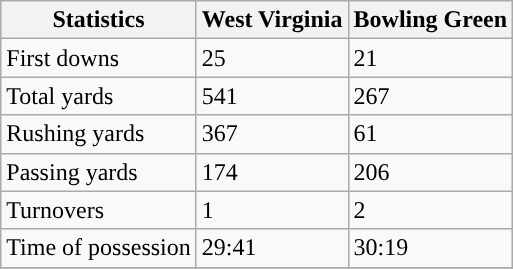<table class="wikitable" style="float: left;">
<tr>
<th>Statistics</th>
<th>West Virginia</th>
<th>Bowling Green</th>
</tr>
<tr>
<td>First downs</td>
<td>25</td>
<td>21</td>
</tr>
<tr>
<td>Total yards</td>
<td>541</td>
<td>267</td>
</tr>
<tr>
<td>Rushing yards</td>
<td>367</td>
<td>61</td>
</tr>
<tr>
<td>Passing yards</td>
<td>174</td>
<td>206</td>
</tr>
<tr>
<td>Turnovers</td>
<td>1</td>
<td>2</td>
</tr>
<tr>
<td>Time of possession</td>
<td>29:41</td>
<td>30:19</td>
</tr>
<tr>
</tr>
</table>
